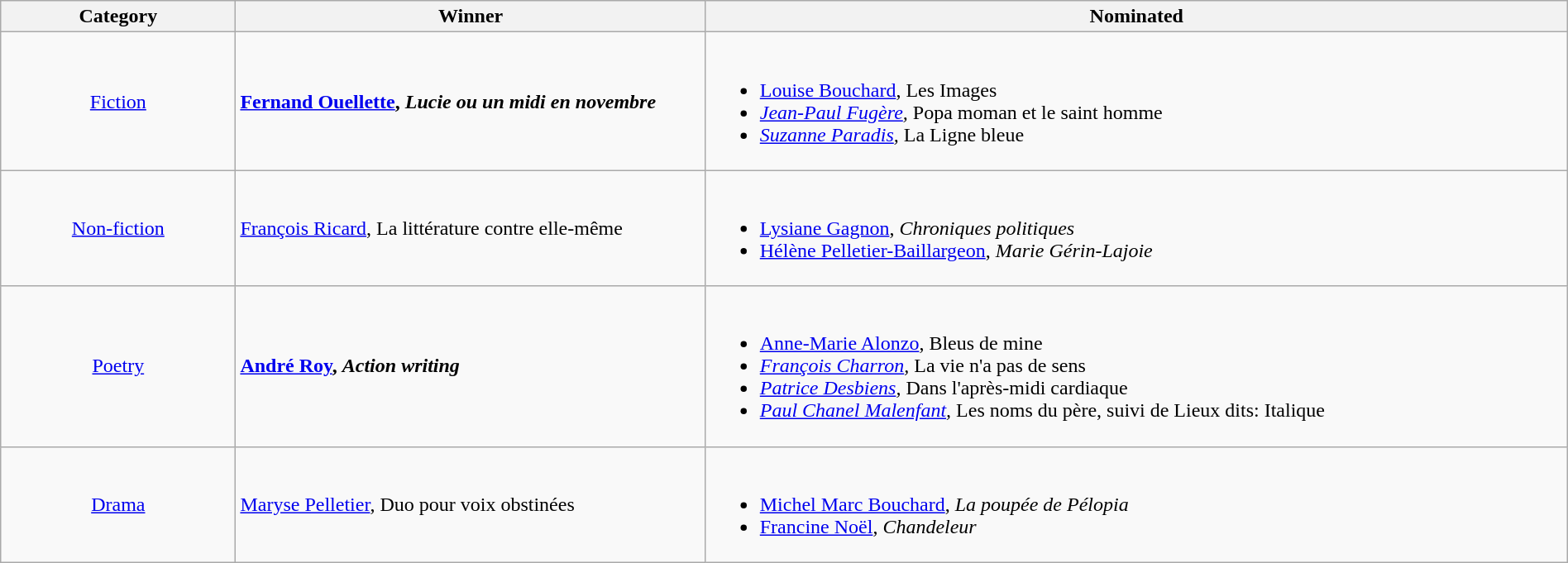<table class="wikitable" width="100%">
<tr>
<th width=15%>Category</th>
<th width=30%>Winner</th>
<th width=55%>Nominated</th>
</tr>
<tr>
<td align="center"><a href='#'>Fiction</a></td>
<td> <strong><a href='#'>Fernand Ouellette</a>, <em>Lucie ou un midi en novembre<strong><em></td>
<td><br><ul><li><a href='#'>Louise Bouchard</a>, </em>Les Images<em></li><li><a href='#'>Jean-Paul Fugère</a>, </em>Popa moman et le saint homme<em></li><li><a href='#'>Suzanne Paradis</a>, </em>La Ligne bleue<em></li></ul></td>
</tr>
<tr>
<td align="center"><a href='#'>Non-fiction</a></td>
<td> </strong><a href='#'>François Ricard</a>, </em>La littérature contre elle-même</em></strong></td>
<td><br><ul><li><a href='#'>Lysiane Gagnon</a>, <em>Chroniques politiques</em></li><li><a href='#'>Hélène Pelletier-Baillargeon</a>, <em>Marie Gérin-Lajoie</em></li></ul></td>
</tr>
<tr>
<td align="center"><a href='#'>Poetry</a></td>
<td> <strong><a href='#'>André Roy</a>, <em>Action writing<strong><em></td>
<td><br><ul><li><a href='#'>Anne-Marie Alonzo</a>, </em>Bleus de mine<em></li><li><a href='#'>François Charron</a>, </em>La vie n'a pas de sens<em></li><li><a href='#'>Patrice Desbiens</a>, </em>Dans l'après-midi cardiaque <em></li><li><a href='#'>Paul Chanel Malenfant</a>, </em>Les noms du père, suivi de Lieux dits: Italique<em></li></ul></td>
</tr>
<tr>
<td align="center"><a href='#'>Drama</a></td>
<td> </strong><a href='#'>Maryse Pelletier</a>, </em>Duo pour voix obstinées</em></strong></td>
<td><br><ul><li><a href='#'>Michel Marc Bouchard</a>, <em>La poupée de Pélopia</em></li><li><a href='#'>Francine Noël</a>, <em>Chandeleur</em></li></ul></td>
</tr>
</table>
